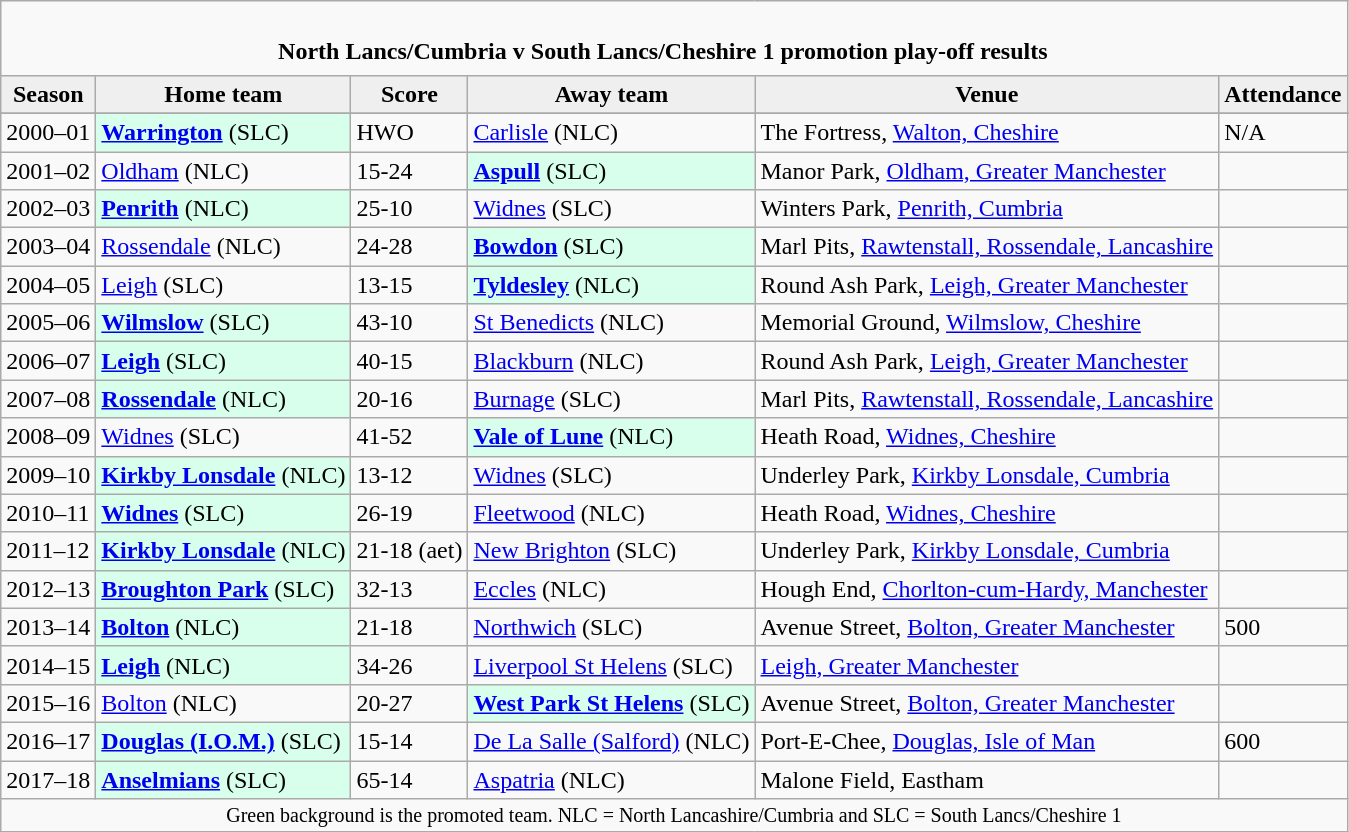<table class="wikitable" style="text-align: left;">
<tr>
<td colspan="6" cellpadding="0" cellspacing="0"><br><table border="0" style="width:100%;" cellpadding="0" cellspacing="0">
<tr>
<td style="width:20%; border:0;"></td>
<td style="border:0;"><strong>North Lancs/Cumbria v South Lancs/Cheshire 1 promotion play-off results</strong></td>
<td style="width:20%; border:0;"></td>
</tr>
</table>
</td>
</tr>
<tr>
<th style="background:#efefef;">Season</th>
<th style="background:#efefef">Home team</th>
<th style="background:#efefef">Score</th>
<th style="background:#efefef">Away team</th>
<th style="background:#efefef">Venue</th>
<th style="background:#efefef">Attendance</th>
</tr>
<tr align=left>
</tr>
<tr>
<td>2000–01</td>
<td style="background:#d8ffeb;"><strong><a href='#'>Warrington</a></strong> (SLC)</td>
<td>HWO</td>
<td><a href='#'>Carlisle</a> (NLC)</td>
<td>The Fortress, <a href='#'>Walton, Cheshire</a></td>
<td>N/A</td>
</tr>
<tr>
<td>2001–02</td>
<td><a href='#'>Oldham</a> (NLC)</td>
<td>15-24</td>
<td style="background:#d8ffeb;"><strong><a href='#'>Aspull</a></strong> (SLC)</td>
<td>Manor Park, <a href='#'>Oldham, Greater Manchester</a></td>
<td></td>
</tr>
<tr>
<td>2002–03</td>
<td style="background:#d8ffeb;"><strong><a href='#'>Penrith</a></strong> (NLC)</td>
<td>25-10</td>
<td><a href='#'>Widnes</a> (SLC)</td>
<td>Winters Park, <a href='#'>Penrith, Cumbria</a></td>
<td></td>
</tr>
<tr>
<td>2003–04</td>
<td><a href='#'>Rossendale</a> (NLC)</td>
<td>24-28</td>
<td style="background:#d8ffeb;"><strong><a href='#'>Bowdon</a></strong> (SLC)</td>
<td>Marl Pits, <a href='#'>Rawtenstall, Rossendale, Lancashire</a></td>
<td></td>
</tr>
<tr>
<td>2004–05</td>
<td><a href='#'>Leigh</a> (SLC)</td>
<td>13-15</td>
<td style="background:#d8ffeb;"><strong><a href='#'>Tyldesley</a></strong> (NLC)</td>
<td>Round Ash Park, <a href='#'>Leigh, Greater Manchester</a></td>
<td></td>
</tr>
<tr>
<td>2005–06</td>
<td style="background:#d8ffeb;"><strong><a href='#'>Wilmslow</a></strong> (SLC)</td>
<td>43-10</td>
<td><a href='#'>St Benedicts</a> (NLC)</td>
<td>Memorial Ground, <a href='#'>Wilmslow, Cheshire</a></td>
<td></td>
</tr>
<tr>
<td>2006–07</td>
<td style="background:#d8ffeb;"><strong><a href='#'>Leigh</a></strong> (SLC)</td>
<td>40-15</td>
<td><a href='#'>Blackburn</a> (NLC)</td>
<td>Round Ash Park, <a href='#'>Leigh, Greater Manchester</a></td>
<td></td>
</tr>
<tr>
<td>2007–08</td>
<td style="background:#d8ffeb;"><strong><a href='#'>Rossendale</a></strong> (NLC)</td>
<td>20-16</td>
<td><a href='#'>Burnage</a> (SLC)</td>
<td>Marl Pits, <a href='#'>Rawtenstall, Rossendale, Lancashire</a></td>
<td></td>
</tr>
<tr>
<td>2008–09</td>
<td><a href='#'>Widnes</a> (SLC)</td>
<td>41-52</td>
<td style="background:#d8ffeb;"><strong><a href='#'>Vale of Lune</a></strong> (NLC)</td>
<td>Heath Road, <a href='#'>Widnes, Cheshire</a></td>
<td></td>
</tr>
<tr>
<td>2009–10</td>
<td style="background:#d8ffeb;"><strong><a href='#'>Kirkby Lonsdale</a></strong> (NLC)</td>
<td>13-12</td>
<td><a href='#'>Widnes</a> (SLC)</td>
<td>Underley Park, <a href='#'>Kirkby Lonsdale, Cumbria</a></td>
<td></td>
</tr>
<tr>
<td>2010–11</td>
<td style="background:#d8ffeb;"><strong><a href='#'>Widnes</a></strong> (SLC)</td>
<td>26-19</td>
<td><a href='#'>Fleetwood</a> (NLC)</td>
<td>Heath Road, <a href='#'>Widnes, Cheshire</a></td>
<td></td>
</tr>
<tr>
<td>2011–12</td>
<td style="background:#d8ffeb;"><strong><a href='#'>Kirkby Lonsdale</a></strong> (NLC)</td>
<td>21-18 (aet)</td>
<td><a href='#'>New Brighton</a> (SLC)</td>
<td>Underley Park, <a href='#'>Kirkby Lonsdale, Cumbria</a></td>
<td></td>
</tr>
<tr>
<td>2012–13</td>
<td style="background:#d8ffeb;"><strong><a href='#'>Broughton Park</a></strong> (SLC)</td>
<td>32-13</td>
<td><a href='#'>Eccles</a> (NLC)</td>
<td>Hough End, <a href='#'>Chorlton-cum-Hardy, Manchester</a></td>
<td></td>
</tr>
<tr>
<td>2013–14</td>
<td style="background:#d8ffeb;"><strong><a href='#'>Bolton</a></strong> (NLC)</td>
<td>21-18</td>
<td><a href='#'>Northwich</a> (SLC)</td>
<td>Avenue Street, <a href='#'>Bolton, Greater Manchester</a></td>
<td>500</td>
</tr>
<tr>
<td>2014–15</td>
<td style="background:#d8ffeb;"><strong><a href='#'>Leigh</a></strong> (NLC)</td>
<td>34-26</td>
<td><a href='#'>Liverpool St Helens</a> (SLC)</td>
<td><a href='#'>Leigh, Greater Manchester</a></td>
<td></td>
</tr>
<tr>
<td>2015–16</td>
<td><a href='#'>Bolton</a> (NLC)</td>
<td>20-27</td>
<td style="background:#d8ffeb;"><strong><a href='#'>West Park St Helens</a></strong> (SLC)</td>
<td>Avenue Street, <a href='#'>Bolton, Greater Manchester</a></td>
<td></td>
</tr>
<tr>
<td>2016–17</td>
<td style="background:#d8ffeb;"><strong><a href='#'>Douglas (I.O.M.)</a></strong> (SLC)</td>
<td>15-14</td>
<td><a href='#'>De La Salle (Salford)</a> (NLC)</td>
<td>Port-E-Chee, <a href='#'>Douglas, Isle of Man</a></td>
<td>600</td>
</tr>
<tr>
<td>2017–18</td>
<td style="background:#d8ffeb;"><strong><a href='#'>Anselmians</a></strong> (SLC)</td>
<td>65-14</td>
<td><a href='#'>Aspatria</a> (NLC)</td>
<td>Malone Field, Eastham</td>
<td></td>
</tr>
<tr>
<td colspan="6"  style="border:0; font-size:smaller; text-align:center;">Green background is the promoted team. NLC = North Lancashire/Cumbria and SLC = South Lancs/Cheshire 1</td>
</tr>
<tr>
</tr>
</table>
